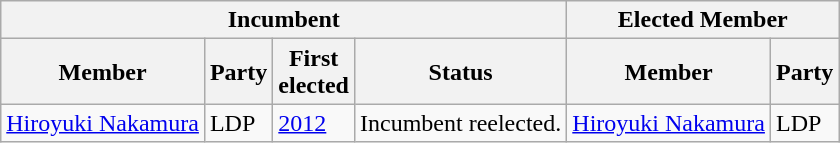<table class="wikitable sortable">
<tr>
<th colspan=4>Incumbent</th>
<th colspan=2>Elected Member</th>
</tr>
<tr>
<th>Member</th>
<th>Party</th>
<th>First<br>elected</th>
<th>Status</th>
<th>Member</th>
<th>Party</th>
</tr>
<tr>
<td><a href='#'>Hiroyuki Nakamura</a></td>
<td>LDP</td>
<td><a href='#'>2012</a></td>
<td>Incumbent reelected.</td>
<td><a href='#'>Hiroyuki Nakamura</a></td>
<td>LDP</td>
</tr>
</table>
